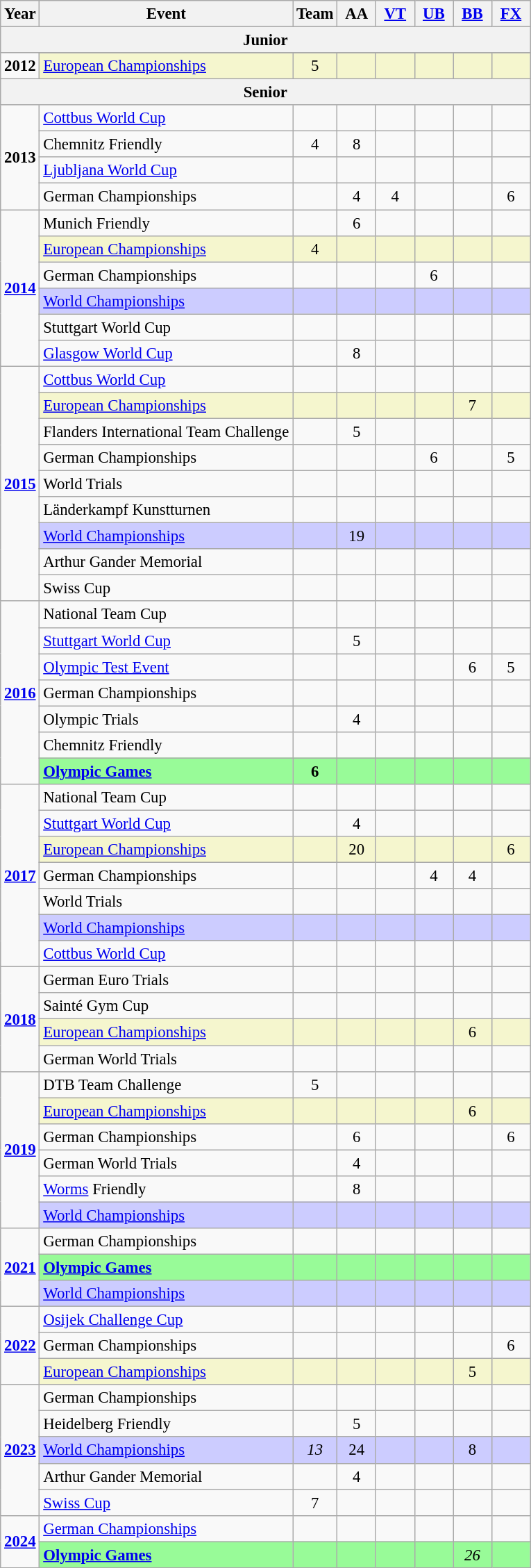<table class="wikitable" style="text-align:center; font-size:95%;">
<tr>
<th align=center>Year</th>
<th align=center>Event</th>
<th style="width:30px;">Team</th>
<th style="width:30px;">AA</th>
<th style="width:30px;"><a href='#'>VT</a></th>
<th style="width:30px;"><a href='#'>UB</a></th>
<th style="width:30px;"><a href='#'>BB</a></th>
<th style="width:30px;"><a href='#'>FX</a></th>
</tr>
<tr>
<th colspan="8"><strong>Junior</strong></th>
</tr>
<tr>
<td rowspan="2"><strong>2012</strong></td>
</tr>
<tr bgcolor=#F5F6CE>
<td align=left><a href='#'>European Championships</a></td>
<td>5</td>
<td></td>
<td></td>
<td></td>
<td></td>
<td></td>
</tr>
<tr>
<th colspan="8"><strong>Senior</strong></th>
</tr>
<tr>
<td rowspan="4"><strong>2013</strong></td>
<td align=left><a href='#'>Cottbus World Cup</a></td>
<td></td>
<td></td>
<td></td>
<td></td>
<td></td>
<td></td>
</tr>
<tr>
<td align=left>Chemnitz Friendly</td>
<td>4</td>
<td>8</td>
<td></td>
<td></td>
<td></td>
<td></td>
</tr>
<tr>
<td align=left><a href='#'>Ljubljana World Cup</a></td>
<td></td>
<td></td>
<td></td>
<td></td>
<td></td>
<td></td>
</tr>
<tr>
<td align=left>German Championships</td>
<td></td>
<td>4</td>
<td>4</td>
<td></td>
<td></td>
<td>6</td>
</tr>
<tr>
<td rowspan="6"><strong><a href='#'>2014</a></strong></td>
<td align=left>Munich Friendly</td>
<td></td>
<td>6</td>
<td></td>
<td></td>
<td></td>
<td></td>
</tr>
<tr bgcolor=#F5F6CE>
<td align=left><a href='#'>European Championships</a></td>
<td>4</td>
<td></td>
<td></td>
<td></td>
<td></td>
<td></td>
</tr>
<tr>
<td align=left>German Championships</td>
<td></td>
<td></td>
<td></td>
<td>6</td>
<td></td>
<td></td>
</tr>
<tr bgcolor=#CCCCFF>
<td align=left><a href='#'>World Championships</a></td>
<td></td>
<td></td>
<td></td>
<td></td>
<td></td>
<td></td>
</tr>
<tr>
<td align=left>Stuttgart World Cup</td>
<td></td>
<td></td>
<td></td>
<td></td>
<td></td>
<td></td>
</tr>
<tr>
<td align=left><a href='#'>Glasgow World Cup</a></td>
<td></td>
<td>8</td>
<td></td>
<td></td>
<td></td>
<td></td>
</tr>
<tr>
<td rowspan="9"><strong><a href='#'>2015</a></strong></td>
<td align=left><a href='#'>Cottbus World Cup</a></td>
<td></td>
<td></td>
<td></td>
<td></td>
<td></td>
<td></td>
</tr>
<tr bgcolor=#F5F6CE>
<td align=left><a href='#'>European Championships</a></td>
<td></td>
<td></td>
<td></td>
<td></td>
<td>7</td>
<td></td>
</tr>
<tr>
<td align=left>Flanders International Team Challenge</td>
<td></td>
<td>5</td>
<td></td>
<td></td>
<td></td>
<td></td>
</tr>
<tr>
<td align=left>German Championships</td>
<td></td>
<td></td>
<td></td>
<td>6</td>
<td></td>
<td>5</td>
</tr>
<tr>
<td align=left>World Trials</td>
<td></td>
<td></td>
<td></td>
<td></td>
<td></td>
<td></td>
</tr>
<tr>
<td align=left>Länderkampf Kunstturnen</td>
<td></td>
<td></td>
<td></td>
<td></td>
<td></td>
<td></td>
</tr>
<tr bgcolor=#CCCCFF>
<td align=left><a href='#'>World Championships</a></td>
<td></td>
<td>19</td>
<td></td>
<td></td>
<td></td>
<td></td>
</tr>
<tr>
<td align=left>Arthur Gander Memorial</td>
<td></td>
<td></td>
<td></td>
<td></td>
<td></td>
<td></td>
</tr>
<tr>
<td align=left>Swiss Cup</td>
<td></td>
<td></td>
<td></td>
<td></td>
<td></td>
<td></td>
</tr>
<tr>
<td rowspan="7"><strong><a href='#'>2016</a></strong></td>
<td align=left>National Team Cup</td>
<td></td>
<td></td>
<td></td>
<td></td>
<td></td>
<td></td>
</tr>
<tr>
<td align=left><a href='#'>Stuttgart World Cup</a></td>
<td></td>
<td>5</td>
<td></td>
<td></td>
<td></td>
<td></td>
</tr>
<tr>
<td align=left><a href='#'>Olympic Test Event</a></td>
<td></td>
<td></td>
<td></td>
<td></td>
<td>6</td>
<td>5</td>
</tr>
<tr>
<td align=left>German Championships</td>
<td></td>
<td></td>
<td></td>
<td></td>
<td></td>
<td></td>
</tr>
<tr>
<td align=left>Olympic Trials</td>
<td></td>
<td>4</td>
<td></td>
<td></td>
<td></td>
<td></td>
</tr>
<tr>
<td align=left>Chemnitz Friendly</td>
<td></td>
<td></td>
<td></td>
<td></td>
<td></td>
<td></td>
</tr>
<tr bgcolor=98FB98>
<td align=left><strong><a href='#'>Olympic Games</a></strong></td>
<td><strong>6</strong></td>
<td></td>
<td></td>
<td></td>
<td></td>
<td><strong></strong></td>
</tr>
<tr>
<td rowspan="7"><strong><a href='#'>2017</a></strong></td>
<td align=left>National Team Cup</td>
<td></td>
<td></td>
<td></td>
<td></td>
<td></td>
<td></td>
</tr>
<tr>
<td align=left><a href='#'>Stuttgart World Cup</a></td>
<td></td>
<td>4</td>
<td></td>
<td></td>
<td></td>
<td></td>
</tr>
<tr bgcolor=#F5F6CE>
<td align=left><a href='#'>European Championships</a></td>
<td></td>
<td>20</td>
<td></td>
<td></td>
<td></td>
<td>6</td>
</tr>
<tr>
<td align=left>German Championships</td>
<td></td>
<td></td>
<td></td>
<td>4</td>
<td>4</td>
<td></td>
</tr>
<tr>
<td align=left>World Trials</td>
<td></td>
<td></td>
<td></td>
<td></td>
<td></td>
<td></td>
</tr>
<tr bgcolor=#CCCCFF>
<td align=left><a href='#'>World Championships</a></td>
<td></td>
<td></td>
<td></td>
<td></td>
<td></td>
<td></td>
</tr>
<tr>
<td align=left><a href='#'>Cottbus World Cup</a></td>
<td></td>
<td></td>
<td></td>
<td></td>
<td></td>
<td></td>
</tr>
<tr>
<td rowspan="4"><strong><a href='#'>2018</a></strong></td>
<td align=left>German Euro Trials</td>
<td></td>
<td></td>
<td></td>
<td></td>
<td></td>
<td></td>
</tr>
<tr>
<td align=left>Sainté Gym Cup</td>
<td></td>
<td></td>
<td></td>
<td></td>
<td></td>
<td></td>
</tr>
<tr bgcolor=#F5F6CE>
<td align=left><a href='#'>European Championships</a></td>
<td></td>
<td></td>
<td></td>
<td></td>
<td>6</td>
<td></td>
</tr>
<tr>
<td align=left>German World Trials</td>
<td></td>
<td></td>
<td></td>
<td></td>
<td></td>
<td></td>
</tr>
<tr>
<td rowspan="6"><strong><a href='#'>2019</a></strong></td>
<td align=left>DTB Team Challenge</td>
<td>5</td>
<td></td>
<td></td>
<td></td>
<td></td>
<td></td>
</tr>
<tr bgcolor=#F5F6CE>
<td align=left><a href='#'>European Championships</a></td>
<td></td>
<td></td>
<td></td>
<td></td>
<td>6</td>
<td></td>
</tr>
<tr>
<td align=left>German Championships</td>
<td></td>
<td>6</td>
<td></td>
<td></td>
<td></td>
<td>6</td>
</tr>
<tr>
<td align=left>German World Trials</td>
<td></td>
<td>4</td>
<td></td>
<td></td>
<td></td>
<td></td>
</tr>
<tr>
<td align=left><a href='#'>Worms</a> Friendly</td>
<td></td>
<td>8</td>
<td></td>
<td></td>
<td></td>
<td></td>
</tr>
<tr bgcolor=#CCCCFF>
<td align=left><a href='#'>World Championships</a></td>
<td></td>
<td></td>
<td></td>
<td></td>
<td></td>
<td></td>
</tr>
<tr>
<td rowspan="3"><strong><a href='#'>2021</a></strong></td>
<td align=left>German Championships</td>
<td></td>
<td></td>
<td></td>
<td></td>
<td></td>
<td></td>
</tr>
<tr bgcolor=98FB98>
<td align=left><strong><a href='#'>Olympic Games</a></strong></td>
<td><strong></strong></td>
<td></td>
<td></td>
<td></td>
<td></td>
<td></td>
</tr>
<tr bgcolor=#CCCCFF>
<td align=left><a href='#'>World Championships</a></td>
<td></td>
<td></td>
<td></td>
<td></td>
<td></td>
<td></td>
</tr>
<tr>
<td rowspan="3"><strong><a href='#'>2022</a></strong></td>
<td align=left><a href='#'>Osijek Challenge Cup</a></td>
<td></td>
<td></td>
<td></td>
<td></td>
<td></td>
<td></td>
</tr>
<tr>
<td align=left>German Championships</td>
<td></td>
<td></td>
<td></td>
<td></td>
<td></td>
<td>6</td>
</tr>
<tr bgcolor=#F5F6CE>
<td align=left><a href='#'>European Championships</a></td>
<td></td>
<td></td>
<td></td>
<td></td>
<td>5</td>
<td></td>
</tr>
<tr>
<td rowspan="5"><strong><a href='#'>2023</a></strong></td>
<td align=left>German Championships</td>
<td></td>
<td></td>
<td></td>
<td></td>
<td></td>
<td></td>
</tr>
<tr>
<td align=left>Heidelberg Friendly</td>
<td></td>
<td>5</td>
<td></td>
<td></td>
<td></td>
<td></td>
</tr>
<tr bgcolor=#CCCCFF>
<td align=left><a href='#'>World Championships</a></td>
<td><em>13</em></td>
<td>24</td>
<td></td>
<td></td>
<td>8</td>
<td></td>
</tr>
<tr>
<td align=left>Arthur Gander Memorial</td>
<td></td>
<td>4</td>
<td></td>
<td></td>
<td></td>
<td></td>
</tr>
<tr>
<td align=left><a href='#'>Swiss Cup</a></td>
<td>7</td>
<td></td>
<td></td>
<td></td>
<td></td>
<td></td>
</tr>
<tr>
<td rowspan="2"><strong><a href='#'>2024</a></strong></td>
<td align=left><a href='#'>German Championships</a></td>
<td></td>
<td></td>
<td></td>
<td></td>
<td></td>
<td></td>
</tr>
<tr bgcolor=98FB98>
<td align=left><strong><a href='#'>Olympic Games</a></strong></td>
<td></td>
<td></td>
<td></td>
<td></td>
<td><em>26</em></td>
<td></td>
</tr>
</table>
